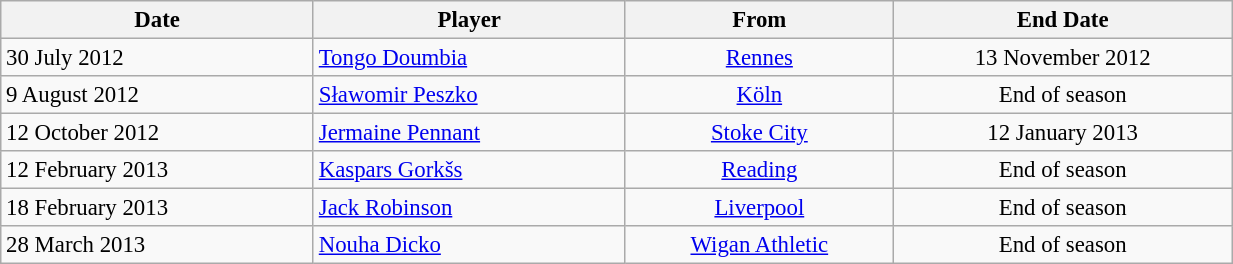<table class="wikitable" style="text-align:center; font-size:95%;width:65%; text-align:left">
<tr>
<th><strong>Date</strong></th>
<th><strong>Player</strong></th>
<th><strong>From</strong></th>
<th><strong>End Date</strong></th>
</tr>
<tr>
<td>30 July 2012</td>
<td> <a href='#'>Tongo Doumbia</a></td>
<td style="text-align:center;"> <a href='#'>Rennes</a></td>
<td style="text-align:center;">13 November 2012</td>
</tr>
<tr>
<td>9 August 2012</td>
<td> <a href='#'>Sławomir Peszko</a></td>
<td style="text-align:center;"> <a href='#'>Köln</a></td>
<td style="text-align:center;">End of season</td>
</tr>
<tr>
<td>12 October 2012</td>
<td> <a href='#'>Jermaine Pennant</a></td>
<td style="text-align:center;"><a href='#'>Stoke City</a></td>
<td style="text-align:center;">12 January 2013</td>
</tr>
<tr>
<td>12 February 2013</td>
<td> <a href='#'>Kaspars Gorkšs</a></td>
<td style="text-align:center;"><a href='#'>Reading</a></td>
<td style="text-align:center;">End of season</td>
</tr>
<tr>
<td>18 February 2013</td>
<td> <a href='#'>Jack Robinson</a></td>
<td style="text-align:center;"><a href='#'>Liverpool</a></td>
<td style="text-align:center;">End of season</td>
</tr>
<tr>
<td>28 March 2013</td>
<td> <a href='#'>Nouha Dicko</a></td>
<td style="text-align:center;"><a href='#'>Wigan Athletic</a></td>
<td style="text-align:center;">End of season</td>
</tr>
</table>
